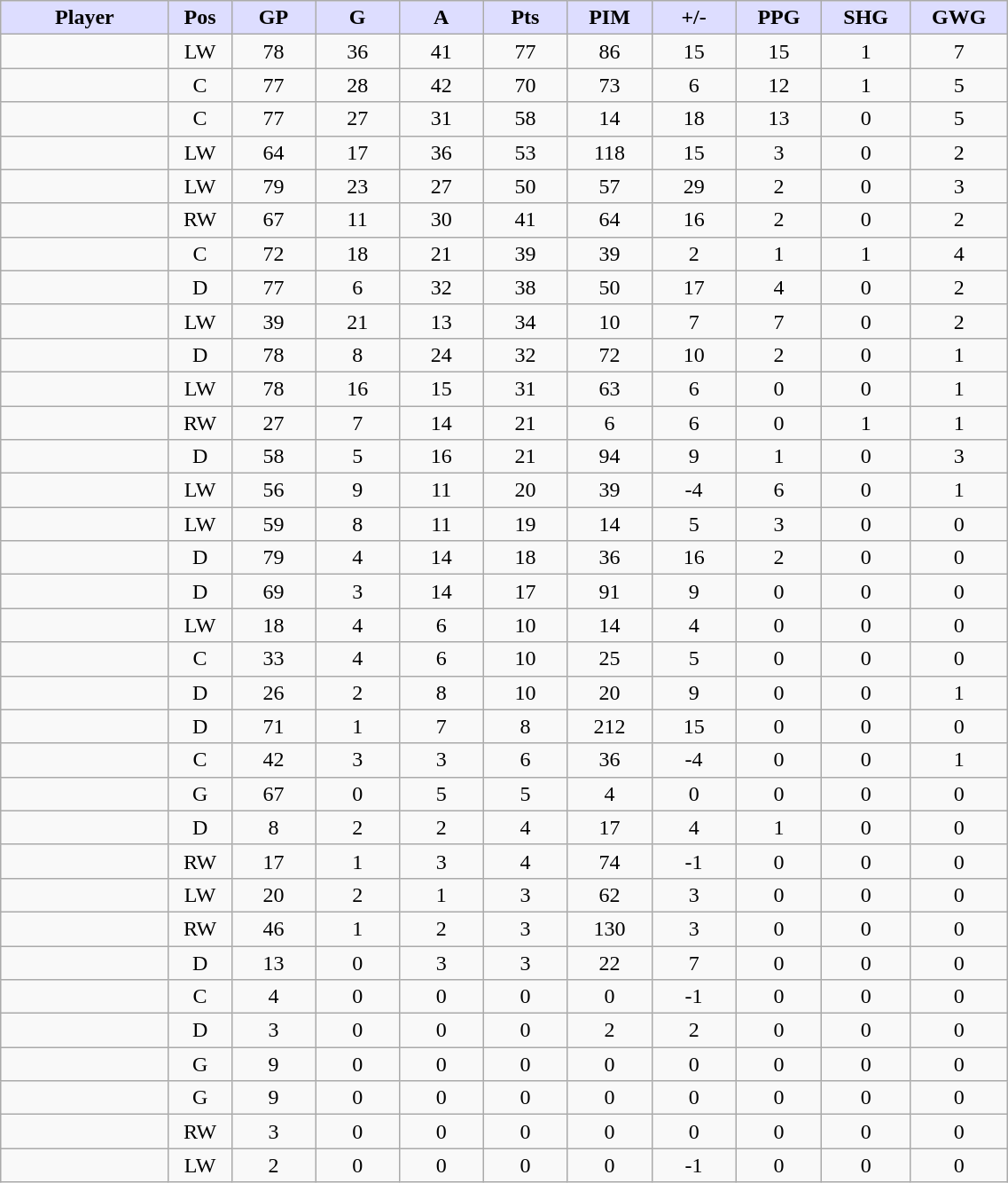<table style="width:60%;" class="wikitable sortable">
<tr style="text-align:center;">
<th style="background:#ddf; width:10%;">Player</th>
<th style="background:#ddf; width:3%;" title="Position">Pos</th>
<th style="background:#ddf; width:5%;" title="Games played">GP</th>
<th style="background:#ddf; width:5%;" title="Goals">G</th>
<th style="background:#ddf; width:5%;" title="Assists">A</th>
<th style="background:#ddf; width:5%;" title="Points">Pts</th>
<th style="background:#ddf; width:5%;" title="Penalties in Minutes">PIM</th>
<th style="background:#ddf; width:5%;" title="Plus/Minus">+/-</th>
<th style="background:#ddf; width:5%;" title="Power Play Goals">PPG</th>
<th style="background:#ddf; width:5%;" title="Short-handed Goals">SHG</th>
<th style="background:#ddf; width:5%;" title="Game-winning Goals">GWG</th>
</tr>
<tr style="text-align:center;">
<td style="text-align:right;"></td>
<td>LW</td>
<td>78</td>
<td>36</td>
<td>41</td>
<td>77</td>
<td>86</td>
<td>15</td>
<td>15</td>
<td>1</td>
<td>7</td>
</tr>
<tr style="text-align:center;">
<td style="text-align:right;"></td>
<td>C</td>
<td>77</td>
<td>28</td>
<td>42</td>
<td>70</td>
<td>73</td>
<td>6</td>
<td>12</td>
<td>1</td>
<td>5</td>
</tr>
<tr style="text-align:center;">
<td style="text-align:right;"></td>
<td>C</td>
<td>77</td>
<td>27</td>
<td>31</td>
<td>58</td>
<td>14</td>
<td>18</td>
<td>13</td>
<td>0</td>
<td>5</td>
</tr>
<tr style="text-align:center;">
<td style="text-align:right;"></td>
<td>LW</td>
<td>64</td>
<td>17</td>
<td>36</td>
<td>53</td>
<td>118</td>
<td>15</td>
<td>3</td>
<td>0</td>
<td>2</td>
</tr>
<tr style="text-align:center;">
<td style="text-align:right;"></td>
<td>LW</td>
<td>79</td>
<td>23</td>
<td>27</td>
<td>50</td>
<td>57</td>
<td>29</td>
<td>2</td>
<td>0</td>
<td>3</td>
</tr>
<tr style="text-align:center;">
<td style="text-align:right;"></td>
<td>RW</td>
<td>67</td>
<td>11</td>
<td>30</td>
<td>41</td>
<td>64</td>
<td>16</td>
<td>2</td>
<td>0</td>
<td>2</td>
</tr>
<tr style="text-align:center;">
<td style="text-align:right;"></td>
<td>C</td>
<td>72</td>
<td>18</td>
<td>21</td>
<td>39</td>
<td>39</td>
<td>2</td>
<td>1</td>
<td>1</td>
<td>4</td>
</tr>
<tr style="text-align:center;">
<td style="text-align:right;"></td>
<td>D</td>
<td>77</td>
<td>6</td>
<td>32</td>
<td>38</td>
<td>50</td>
<td>17</td>
<td>4</td>
<td>0</td>
<td>2</td>
</tr>
<tr style="text-align:center;">
<td style="text-align:right;"></td>
<td>LW</td>
<td>39</td>
<td>21</td>
<td>13</td>
<td>34</td>
<td>10</td>
<td>7</td>
<td>7</td>
<td>0</td>
<td>2</td>
</tr>
<tr style="text-align:center;">
<td style="text-align:right;"></td>
<td>D</td>
<td>78</td>
<td>8</td>
<td>24</td>
<td>32</td>
<td>72</td>
<td>10</td>
<td>2</td>
<td>0</td>
<td>1</td>
</tr>
<tr style="text-align:center;">
<td style="text-align:right;"></td>
<td>LW</td>
<td>78</td>
<td>16</td>
<td>15</td>
<td>31</td>
<td>63</td>
<td>6</td>
<td>0</td>
<td>0</td>
<td>1</td>
</tr>
<tr style="text-align:center;">
<td style="text-align:right;"></td>
<td>RW</td>
<td>27</td>
<td>7</td>
<td>14</td>
<td>21</td>
<td>6</td>
<td>6</td>
<td>0</td>
<td>1</td>
<td>1</td>
</tr>
<tr style="text-align:center;">
<td style="text-align:right;"></td>
<td>D</td>
<td>58</td>
<td>5</td>
<td>16</td>
<td>21</td>
<td>94</td>
<td>9</td>
<td>1</td>
<td>0</td>
<td>3</td>
</tr>
<tr style="text-align:center;">
<td style="text-align:right;"></td>
<td>LW</td>
<td>56</td>
<td>9</td>
<td>11</td>
<td>20</td>
<td>39</td>
<td>-4</td>
<td>6</td>
<td>0</td>
<td>1</td>
</tr>
<tr style="text-align:center;">
<td style="text-align:right;"></td>
<td>LW</td>
<td>59</td>
<td>8</td>
<td>11</td>
<td>19</td>
<td>14</td>
<td>5</td>
<td>3</td>
<td>0</td>
<td>0</td>
</tr>
<tr style="text-align:center;">
<td style="text-align:right;"></td>
<td>D</td>
<td>79</td>
<td>4</td>
<td>14</td>
<td>18</td>
<td>36</td>
<td>16</td>
<td>2</td>
<td>0</td>
<td>0</td>
</tr>
<tr style="text-align:center;">
<td style="text-align:right;"></td>
<td>D</td>
<td>69</td>
<td>3</td>
<td>14</td>
<td>17</td>
<td>91</td>
<td>9</td>
<td>0</td>
<td>0</td>
<td>0</td>
</tr>
<tr style="text-align:center;">
<td style="text-align:right;"></td>
<td>LW</td>
<td>18</td>
<td>4</td>
<td>6</td>
<td>10</td>
<td>14</td>
<td>4</td>
<td>0</td>
<td>0</td>
<td>0</td>
</tr>
<tr style="text-align:center;">
<td style="text-align:right;"></td>
<td>C</td>
<td>33</td>
<td>4</td>
<td>6</td>
<td>10</td>
<td>25</td>
<td>5</td>
<td>0</td>
<td>0</td>
<td>0</td>
</tr>
<tr style="text-align:center;">
<td style="text-align:right;"></td>
<td>D</td>
<td>26</td>
<td>2</td>
<td>8</td>
<td>10</td>
<td>20</td>
<td>9</td>
<td>0</td>
<td>0</td>
<td>1</td>
</tr>
<tr style="text-align:center;">
<td style="text-align:right;"></td>
<td>D</td>
<td>71</td>
<td>1</td>
<td>7</td>
<td>8</td>
<td>212</td>
<td>15</td>
<td>0</td>
<td>0</td>
<td>0</td>
</tr>
<tr style="text-align:center;">
<td style="text-align:right;"></td>
<td>C</td>
<td>42</td>
<td>3</td>
<td>3</td>
<td>6</td>
<td>36</td>
<td>-4</td>
<td>0</td>
<td>0</td>
<td>1</td>
</tr>
<tr style="text-align:center;">
<td style="text-align:right;"></td>
<td>G</td>
<td>67</td>
<td>0</td>
<td>5</td>
<td>5</td>
<td>4</td>
<td>0</td>
<td>0</td>
<td>0</td>
<td>0</td>
</tr>
<tr style="text-align:center;">
<td style="text-align:right;"></td>
<td>D</td>
<td>8</td>
<td>2</td>
<td>2</td>
<td>4</td>
<td>17</td>
<td>4</td>
<td>1</td>
<td>0</td>
<td>0</td>
</tr>
<tr style="text-align:center;">
<td style="text-align:right;"></td>
<td>RW</td>
<td>17</td>
<td>1</td>
<td>3</td>
<td>4</td>
<td>74</td>
<td>-1</td>
<td>0</td>
<td>0</td>
<td>0</td>
</tr>
<tr style="text-align:center;">
<td style="text-align:right;"></td>
<td>LW</td>
<td>20</td>
<td>2</td>
<td>1</td>
<td>3</td>
<td>62</td>
<td>3</td>
<td>0</td>
<td>0</td>
<td>0</td>
</tr>
<tr style="text-align:center;">
<td style="text-align:right;"></td>
<td>RW</td>
<td>46</td>
<td>1</td>
<td>2</td>
<td>3</td>
<td>130</td>
<td>3</td>
<td>0</td>
<td>0</td>
<td>0</td>
</tr>
<tr style="text-align:center;">
<td style="text-align:right;"></td>
<td>D</td>
<td>13</td>
<td>0</td>
<td>3</td>
<td>3</td>
<td>22</td>
<td>7</td>
<td>0</td>
<td>0</td>
<td>0</td>
</tr>
<tr style="text-align:center;">
<td style="text-align:right;"></td>
<td>C</td>
<td>4</td>
<td>0</td>
<td>0</td>
<td>0</td>
<td>0</td>
<td>-1</td>
<td>0</td>
<td>0</td>
<td>0</td>
</tr>
<tr style="text-align:center;">
<td style="text-align:right;"></td>
<td>D</td>
<td>3</td>
<td>0</td>
<td>0</td>
<td>0</td>
<td>2</td>
<td>2</td>
<td>0</td>
<td>0</td>
<td>0</td>
</tr>
<tr style="text-align:center;">
<td style="text-align:right;"></td>
<td>G</td>
<td>9</td>
<td>0</td>
<td>0</td>
<td>0</td>
<td>0</td>
<td>0</td>
<td>0</td>
<td>0</td>
<td>0</td>
</tr>
<tr style="text-align:center;">
<td style="text-align:right;"></td>
<td>G</td>
<td>9</td>
<td>0</td>
<td>0</td>
<td>0</td>
<td>0</td>
<td>0</td>
<td>0</td>
<td>0</td>
<td>0</td>
</tr>
<tr style="text-align:center;">
<td style="text-align:right;"></td>
<td>RW</td>
<td>3</td>
<td>0</td>
<td>0</td>
<td>0</td>
<td>0</td>
<td>0</td>
<td>0</td>
<td>0</td>
<td>0</td>
</tr>
<tr style="text-align:center;">
<td style="text-align:right;"></td>
<td>LW</td>
<td>2</td>
<td>0</td>
<td>0</td>
<td>0</td>
<td>0</td>
<td>-1</td>
<td>0</td>
<td>0</td>
<td>0</td>
</tr>
</table>
